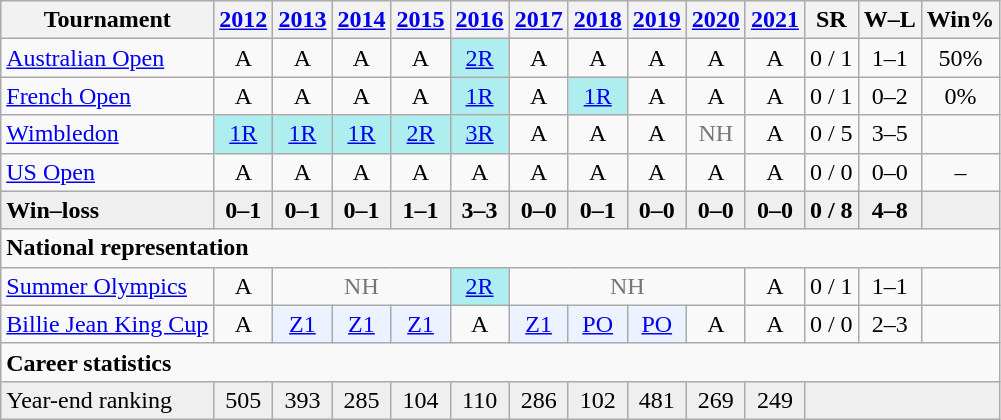<table class=wikitable style=text-align:center>
<tr>
<th>Tournament</th>
<th><a href='#'>2012</a></th>
<th><a href='#'>2013</a></th>
<th><a href='#'>2014</a></th>
<th><a href='#'>2015</a></th>
<th><a href='#'>2016</a></th>
<th><a href='#'>2017</a></th>
<th><a href='#'>2018</a></th>
<th><a href='#'>2019</a></th>
<th><a href='#'>2020</a></th>
<th><a href='#'>2021</a></th>
<th>SR</th>
<th>W–L</th>
<th>Win%</th>
</tr>
<tr>
<td align=left><a href='#'>Australian Open</a></td>
<td>A</td>
<td>A</td>
<td>A</td>
<td>A</td>
<td bgcolor=#afeeee><a href='#'>2R</a></td>
<td>A</td>
<td>A</td>
<td>A</td>
<td>A</td>
<td>A</td>
<td>0 / 1</td>
<td>1–1</td>
<td>50%</td>
</tr>
<tr>
<td align=left><a href='#'>French Open</a></td>
<td>A</td>
<td>A</td>
<td>A</td>
<td>A</td>
<td bgcolor=#afeeee><a href='#'>1R</a></td>
<td>A</td>
<td bgcolor=#afeeee><a href='#'>1R</a></td>
<td>A</td>
<td>A</td>
<td>A</td>
<td>0 / 1</td>
<td>0–2</td>
<td>0%</td>
</tr>
<tr>
<td align=left><a href='#'>Wimbledon</a></td>
<td bgcolor=#afeeee><a href='#'>1R</a></td>
<td bgcolor=#afeeee><a href='#'>1R</a></td>
<td bgcolor=#afeeee><a href='#'>1R</a></td>
<td bgcolor=#afeeee><a href='#'>2R</a></td>
<td bgcolor=#afeeee><a href='#'>3R</a></td>
<td>A</td>
<td>A</td>
<td>A</td>
<td style=color:#767676>NH</td>
<td>A</td>
<td>0 / 5</td>
<td>3–5</td>
<td></td>
</tr>
<tr>
<td align=left><a href='#'>US Open</a></td>
<td>A</td>
<td>A</td>
<td>A</td>
<td>A</td>
<td>A</td>
<td>A</td>
<td>A</td>
<td>A</td>
<td>A</td>
<td>A</td>
<td>0 / 0</td>
<td>0–0</td>
<td>–</td>
</tr>
<tr style=background:#efefef;font-weight:bold>
<td style=text-align:left>Win–loss</td>
<td>0–1</td>
<td>0–1</td>
<td>0–1</td>
<td>1–1</td>
<td>3–3</td>
<td>0–0</td>
<td>0–1</td>
<td>0–0</td>
<td>0–0</td>
<td>0–0</td>
<td>0 / 8</td>
<td>4–8</td>
<td></td>
</tr>
<tr>
<td colspan="14" style="text-align:left"><strong>National representation</strong></td>
</tr>
<tr>
<td align=left><a href='#'>Summer Olympics</a></td>
<td>A</td>
<td colspan=3 style=color:#767676>NH</td>
<td bgcolor=#afeeee><a href='#'>2R</a></td>
<td colspan=4 style=color:#767676>NH</td>
<td>A</td>
<td>0 / 1</td>
<td>1–1</td>
<td></td>
</tr>
<tr>
<td align=left><a href='#'>Billie Jean King Cup</a></td>
<td>A</td>
<td bgcolor=ecf2ff><a href='#'>Z1</a></td>
<td bgcolor=ecf2ff><a href='#'>Z1</a></td>
<td bgcolor=ecf2ff><a href='#'>Z1</a></td>
<td>A</td>
<td bgcolor=ecf2ff><a href='#'>Z1</a></td>
<td bgcolor=ecf2ff><a href='#'>PO</a></td>
<td bgcolor=ecf2ff><a href='#'>PO</a></td>
<td>A</td>
<td>A</td>
<td>0 / 0</td>
<td>2–3</td>
<td></td>
</tr>
<tr>
<td colspan="14" align="left"><strong>Career statistics</strong></td>
</tr>
<tr bgcolor=efefef>
<td align=left>Year-end ranking</td>
<td>505</td>
<td>393</td>
<td>285</td>
<td>104</td>
<td>110</td>
<td>286</td>
<td>102</td>
<td>481</td>
<td>269</td>
<td>249</td>
<td colspan=3></td>
</tr>
</table>
